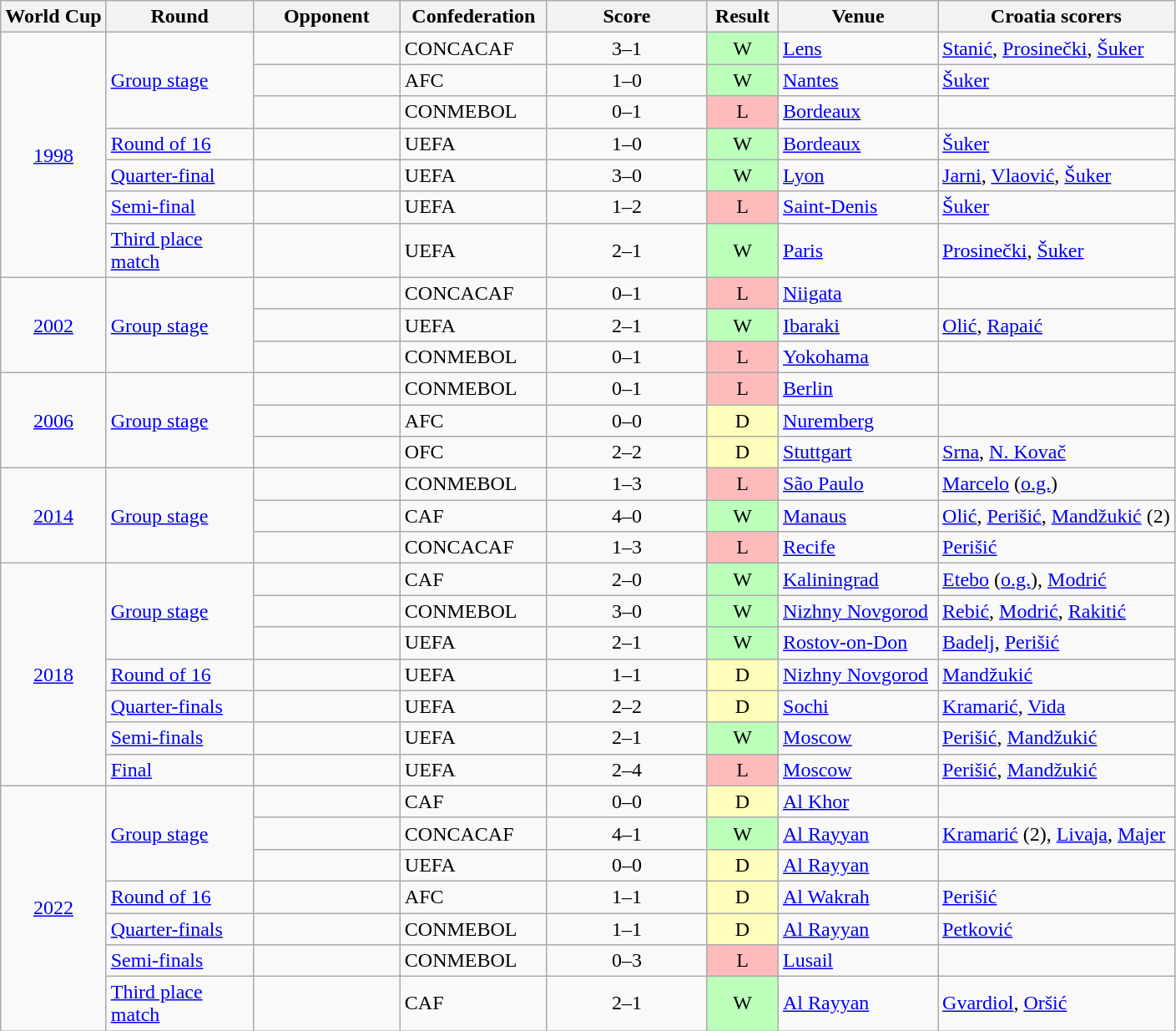<table class="wikitable sortable" style="text-align:left;">
<tr>
<th>World Cup</th>
<th width=110>Round</th>
<th width=110>Opponent</th>
<th width=110>Confederation</th>
<th width=120>Score</th>
<th width=50>Result</th>
<th width=120>Venue</th>
<th>Croatia scorers</th>
</tr>
<tr>
<td rowspan="7" align=center><a href='#'>1998</a></td>
<td rowspan="3"><a href='#'>Group stage</a></td>
<td></td>
<td>CONCACAF</td>
<td align=center>3–1</td>
<td align=center bgcolor="#bbffbb">W</td>
<td><a href='#'>Lens</a></td>
<td><a href='#'>Stanić</a>, <a href='#'>Prosinečki</a>, <a href='#'>Šuker</a></td>
</tr>
<tr>
<td></td>
<td>AFC</td>
<td align=center>1–0</td>
<td align=center bgcolor="#bbffbb">W</td>
<td><a href='#'>Nantes</a></td>
<td><a href='#'>Šuker</a></td>
</tr>
<tr>
<td></td>
<td>CONMEBOL</td>
<td align=center>0–1</td>
<td align=center bgcolor="#ffbbbb">L</td>
<td><a href='#'>Bordeaux</a></td>
<td></td>
</tr>
<tr>
<td><a href='#'>Round of 16</a></td>
<td></td>
<td>UEFA</td>
<td align=center>1–0</td>
<td align=center bgcolor="#bbffbb">W</td>
<td><a href='#'>Bordeaux</a></td>
<td><a href='#'>Šuker</a></td>
</tr>
<tr>
<td><a href='#'>Quarter-final</a></td>
<td></td>
<td>UEFA</td>
<td align=center>3–0</td>
<td align=center bgcolor="#bbffbb">W</td>
<td><a href='#'>Lyon</a></td>
<td><a href='#'>Jarni</a>, <a href='#'>Vlaović</a>, <a href='#'>Šuker</a></td>
</tr>
<tr>
<td><a href='#'>Semi-final</a></td>
<td></td>
<td>UEFA</td>
<td align=center>1–2</td>
<td align=center bgcolor="#ffbbbb">L</td>
<td><a href='#'>Saint-Denis</a></td>
<td><a href='#'>Šuker</a></td>
</tr>
<tr>
<td><a href='#'>Third place match</a></td>
<td></td>
<td>UEFA</td>
<td align=center>2–1</td>
<td align=center bgcolor="#bbffbb">W</td>
<td><a href='#'>Paris</a></td>
<td><a href='#'>Prosinečki</a>, <a href='#'>Šuker</a></td>
</tr>
<tr>
<td rowspan="3" align=center><a href='#'>2002</a></td>
<td rowspan="3"><a href='#'>Group stage</a></td>
<td></td>
<td>CONCACAF</td>
<td align=center>0–1</td>
<td align=center bgcolor="#ffbbbb">L</td>
<td><a href='#'>Niigata</a></td>
<td></td>
</tr>
<tr>
<td></td>
<td>UEFA</td>
<td align=center>2–1</td>
<td align=center bgcolor="#bbffbb">W</td>
<td><a href='#'>Ibaraki</a></td>
<td><a href='#'>Olić</a>, <a href='#'>Rapaić</a></td>
</tr>
<tr>
<td></td>
<td>CONMEBOL</td>
<td align=center>0–1</td>
<td align=center bgcolor="#ffbbbb">L</td>
<td><a href='#'>Yokohama</a></td>
<td></td>
</tr>
<tr>
<td rowspan="3" align=center><a href='#'>2006</a></td>
<td rowspan="3"><a href='#'>Group stage</a></td>
<td></td>
<td>CONMEBOL</td>
<td align=center>0–1</td>
<td align=center bgcolor="#ffbbbb">L</td>
<td><a href='#'>Berlin</a></td>
<td></td>
</tr>
<tr>
<td></td>
<td>AFC</td>
<td align=center>0–0</td>
<td align=center bgcolor="#ffffbb">D</td>
<td><a href='#'>Nuremberg</a></td>
<td></td>
</tr>
<tr>
<td></td>
<td>OFC</td>
<td align=center>2–2</td>
<td align=center bgcolor="#ffffbb">D</td>
<td><a href='#'>Stuttgart</a></td>
<td><a href='#'>Srna</a>, <a href='#'>N. Kovač</a></td>
</tr>
<tr>
<td rowspan="3" align=center><a href='#'>2014</a></td>
<td rowspan="3"><a href='#'>Group stage</a></td>
<td></td>
<td>CONMEBOL</td>
<td align=center>1–3</td>
<td align=center bgcolor="#ffbbbb">L</td>
<td><a href='#'>São Paulo</a></td>
<td><a href='#'>Marcelo</a> (<a href='#'>o.g.</a>)</td>
</tr>
<tr>
<td></td>
<td>CAF</td>
<td align=center>4–0</td>
<td align=center bgcolor="#bbffbb">W</td>
<td><a href='#'>Manaus</a></td>
<td><a href='#'>Olić</a>, <a href='#'>Perišić</a>, <a href='#'>Mandžukić</a> (2)</td>
</tr>
<tr>
<td></td>
<td>CONCACAF</td>
<td align=center>1–3</td>
<td align=center bgcolor="#ffbbbb">L</td>
<td><a href='#'>Recife</a></td>
<td><a href='#'>Perišić</a></td>
</tr>
<tr>
<td rowspan="7" align=center><a href='#'>2018</a></td>
<td rowspan="3"><a href='#'>Group stage</a></td>
<td></td>
<td>CAF</td>
<td align=center>2–0</td>
<td align=center bgcolor="#bbffbb">W</td>
<td><a href='#'>Kaliningrad</a></td>
<td><a href='#'>Etebo</a> (<a href='#'>o.g.</a>), <a href='#'>Modrić</a></td>
</tr>
<tr>
<td></td>
<td>CONMEBOL</td>
<td align=center>3–0</td>
<td align=center bgcolor="#bbffbb">W</td>
<td><a href='#'>Nizhny Novgorod</a></td>
<td><a href='#'>Rebić</a>, <a href='#'>Modrić</a>, <a href='#'>Rakitić</a></td>
</tr>
<tr>
<td></td>
<td>UEFA</td>
<td align=center>2–1</td>
<td align=center bgcolor="#bbffbb">W</td>
<td><a href='#'>Rostov-on-Don</a></td>
<td><a href='#'>Badelj</a>, <a href='#'>Perišić</a></td>
</tr>
<tr>
<td><a href='#'>Round of 16</a></td>
<td></td>
<td>UEFA</td>
<td align=center>1–1  </td>
<td align=center bgcolor="#ffffbb">D</td>
<td><a href='#'>Nizhny Novgorod</a></td>
<td><a href='#'>Mandžukić</a></td>
</tr>
<tr>
<td><a href='#'>Quarter-finals</a></td>
<td></td>
<td>UEFA</td>
<td align=center>2–2  </td>
<td align=center bgcolor="#ffffbb">D</td>
<td><a href='#'>Sochi</a></td>
<td><a href='#'>Kramarić</a>, <a href='#'>Vida</a></td>
</tr>
<tr>
<td><a href='#'>Semi-finals</a></td>
<td></td>
<td>UEFA</td>
<td align=center>2–1 </td>
<td align=center bgcolor="#bbffbb">W</td>
<td><a href='#'>Moscow</a></td>
<td><a href='#'>Perišić</a>, <a href='#'>Mandžukić</a></td>
</tr>
<tr>
<td><a href='#'>Final</a></td>
<td></td>
<td>UEFA</td>
<td align=center>2–4</td>
<td align=center bgcolor="#ffbbbb">L</td>
<td><a href='#'>Moscow</a></td>
<td><a href='#'>Perišić</a>, <a href='#'>Mandžukić</a></td>
</tr>
<tr>
<td rowspan="7" align=center><a href='#'>2022</a></td>
<td rowspan="3"><a href='#'>Group stage</a></td>
<td></td>
<td>CAF</td>
<td align=center>0–0</td>
<td align=center bgcolor="#ffffbb">D</td>
<td><a href='#'>Al Khor</a></td>
<td></td>
</tr>
<tr>
<td></td>
<td>CONCACAF</td>
<td align=center>4–1</td>
<td align=center bgcolor="#bbffbb">W</td>
<td><a href='#'>Al Rayyan</a></td>
<td><a href='#'>Kramarić</a> (2), <a href='#'>Livaja</a>, <a href='#'>Majer</a></td>
</tr>
<tr>
<td></td>
<td>UEFA</td>
<td align=center>0–0</td>
<td align=center bgcolor="#ffffbb">D</td>
<td><a href='#'>Al Rayyan</a></td>
<td></td>
</tr>
<tr>
<td><a href='#'>Round of 16</a></td>
<td></td>
<td>AFC</td>
<td align=center>1–1  </td>
<td align=center bgcolor="#ffffbb">D</td>
<td><a href='#'>Al Wakrah</a></td>
<td><a href='#'>Perišić</a></td>
</tr>
<tr>
<td><a href='#'>Quarter-finals</a></td>
<td></td>
<td>CONMEBOL</td>
<td align=center>1–1  </td>
<td align=center bgcolor="#ffffbb">D</td>
<td><a href='#'>Al Rayyan</a></td>
<td><a href='#'>Petković</a></td>
</tr>
<tr>
<td><a href='#'>Semi-finals</a></td>
<td></td>
<td>CONMEBOL</td>
<td align=center>0–3</td>
<td align=center bgcolor="#ffbbbb">L</td>
<td><a href='#'>Lusail</a></td>
<td></td>
</tr>
<tr>
<td><a href='#'>Third place match</a></td>
<td></td>
<td>CAF</td>
<td align=center>2–1</td>
<td align=center bgcolor="#bbffbb">W</td>
<td><a href='#'>Al Rayyan</a></td>
<td><a href='#'>Gvardiol</a>, <a href='#'>Oršić</a></td>
</tr>
</table>
